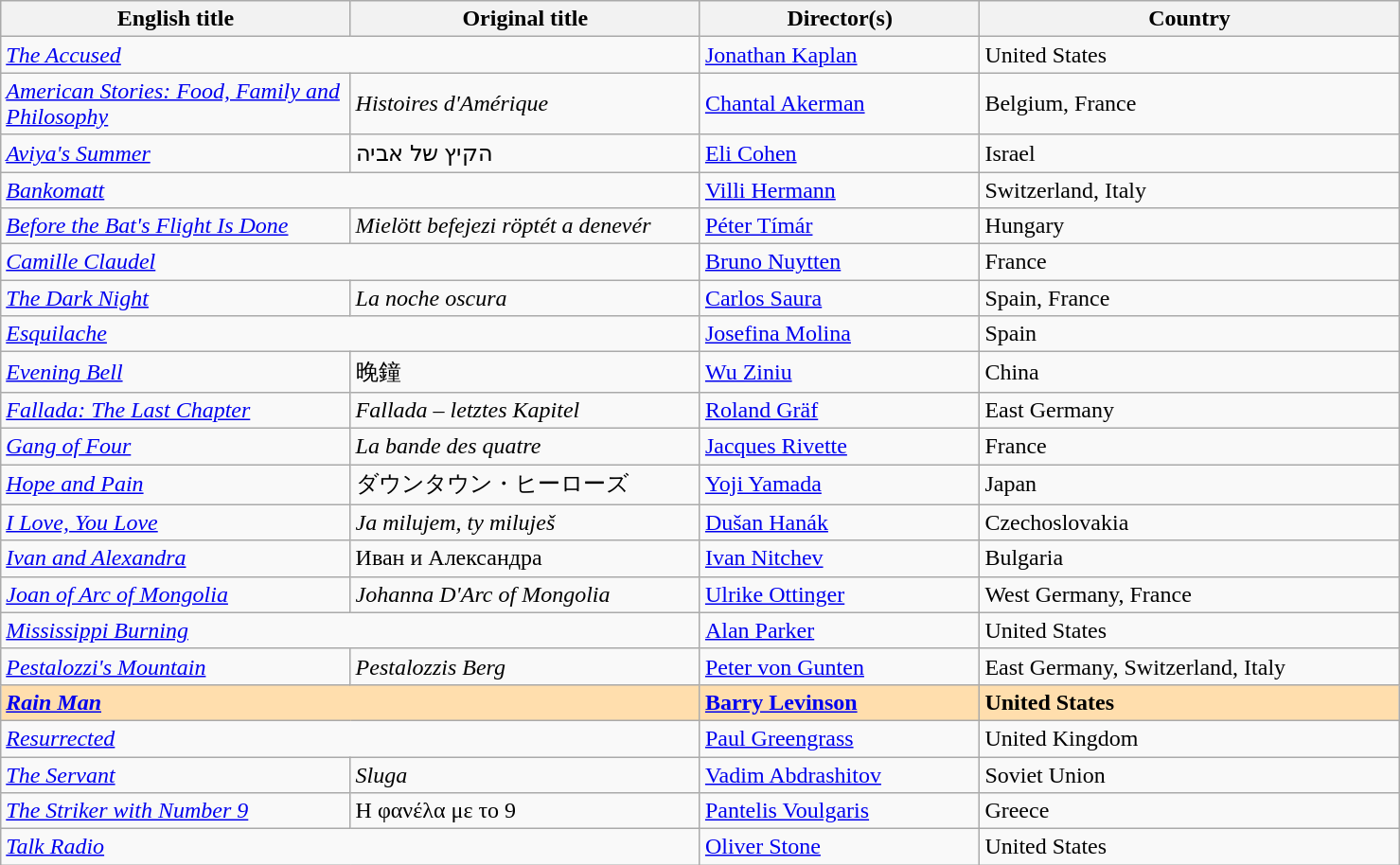<table class="wikitable" width="78%" cellpadding="5">
<tr>
<th width="25%">English title</th>
<th width="25%">Original title</th>
<th width="20%">Director(s)</th>
<th width="30%">Country</th>
</tr>
<tr>
<td colspan="2"><em><a href='#'>The Accused</a></em></td>
<td><a href='#'>Jonathan Kaplan</a></td>
<td>United States</td>
</tr>
<tr>
<td><em><a href='#'>American Stories: Food, Family and Philosophy</a></em></td>
<td><em>Histoires d'Amérique</em></td>
<td><a href='#'>Chantal Akerman</a></td>
<td>Belgium, France</td>
</tr>
<tr>
<td><em><a href='#'>Aviya's Summer</a></em></td>
<td>הקיץ של אביה</td>
<td><a href='#'>Eli Cohen</a></td>
<td>Israel</td>
</tr>
<tr>
<td colspan="2"><em><a href='#'>Bankomatt</a></em></td>
<td><a href='#'>Villi Hermann</a></td>
<td>Switzerland, Italy</td>
</tr>
<tr>
<td><em><a href='#'>Before the Bat's Flight Is Done</a></em></td>
<td><em>Mielött befejezi röptét a denevér</em></td>
<td><a href='#'>Péter Tímár</a></td>
<td>Hungary</td>
</tr>
<tr>
<td colspan="2"><em><a href='#'>Camille Claudel</a></em></td>
<td><a href='#'>Bruno Nuytten</a></td>
<td>France</td>
</tr>
<tr>
<td><em><a href='#'>The Dark Night</a></em></td>
<td><em>La noche oscura</em></td>
<td><a href='#'>Carlos Saura</a></td>
<td>Spain, France</td>
</tr>
<tr>
<td colspan="2"><em><a href='#'>Esquilache</a></em></td>
<td><a href='#'>Josefina Molina</a></td>
<td>Spain</td>
</tr>
<tr>
<td><em><a href='#'>Evening Bell</a></em></td>
<td>晚鐘</td>
<td><a href='#'>Wu Ziniu</a></td>
<td>China</td>
</tr>
<tr>
<td><em><a href='#'>Fallada: The Last Chapter</a></em></td>
<td><em>Fallada – letztes Kapitel</em></td>
<td><a href='#'>Roland Gräf</a></td>
<td>East Germany</td>
</tr>
<tr>
<td><em><a href='#'>Gang of Four</a></em></td>
<td><em>La bande des quatre</em></td>
<td><a href='#'>Jacques Rivette</a></td>
<td>France</td>
</tr>
<tr>
<td><em><a href='#'>Hope and Pain</a></em></td>
<td>ダウンタウン・ヒーローズ</td>
<td><a href='#'>Yoji Yamada</a></td>
<td>Japan</td>
</tr>
<tr>
<td><em><a href='#'>I Love, You Love</a></em></td>
<td><em>Ja milujem, ty miluješ</em></td>
<td><a href='#'>Dušan Hanák</a></td>
<td>Czechoslovakia</td>
</tr>
<tr>
<td><em><a href='#'>Ivan and Alexandra</a></em></td>
<td>Иван и Александра</td>
<td><a href='#'>Ivan Nitchev</a></td>
<td>Bulgaria</td>
</tr>
<tr>
<td><em><a href='#'>Joan of Arc of Mongolia</a></em></td>
<td><em>Johanna D'Arc of Mongolia</em></td>
<td><a href='#'>Ulrike Ottinger</a></td>
<td>West Germany, France</td>
</tr>
<tr>
<td colspan="2"><em><a href='#'>Mississippi Burning</a></em></td>
<td><a href='#'>Alan Parker</a></td>
<td>United States</td>
</tr>
<tr>
<td><em><a href='#'>Pestalozzi's Mountain</a></em></td>
<td><em>Pestalozzis Berg</em></td>
<td><a href='#'>Peter von Gunten</a></td>
<td>East Germany, Switzerland, Italy</td>
</tr>
<tr style="background:#FFDEAD;">
<td colspan="2"><strong><em><a href='#'>Rain Man</a></em></strong></td>
<td><strong><a href='#'>Barry Levinson</a></strong></td>
<td><strong>United States</strong></td>
</tr>
<tr>
<td colspan="2"><em><a href='#'>Resurrected</a></em></td>
<td><a href='#'>Paul Greengrass</a></td>
<td>United Kingdom</td>
</tr>
<tr>
<td><em><a href='#'>The Servant</a></em></td>
<td><em>Sluga</em></td>
<td><a href='#'>Vadim Abdrashitov</a></td>
<td>Soviet Union</td>
</tr>
<tr>
<td><em><a href='#'>The Striker with Number 9</a></em></td>
<td>Η φανέλα με το 9</td>
<td><a href='#'>Pantelis Voulgaris</a></td>
<td>Greece</td>
</tr>
<tr>
<td colspan="2"><em><a href='#'>Talk Radio</a></em></td>
<td><a href='#'>Oliver Stone</a></td>
<td>United States</td>
</tr>
</table>
